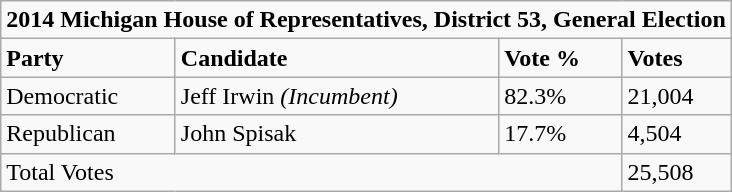<table class="wikitable">
<tr>
<td colspan="4"><strong>2014 Michigan House of Representatives, District 53, General Election</strong></td>
</tr>
<tr>
<td><strong>Party</strong></td>
<td><strong>Candidate</strong></td>
<td><strong>Vote %</strong></td>
<td><strong>Votes</strong></td>
</tr>
<tr>
<td>Democratic</td>
<td>Jeff Irwin <em>(Incumbent)</em></td>
<td>82.3%</td>
<td>21,004</td>
</tr>
<tr>
<td>Republican</td>
<td>John Spisak</td>
<td>17.7%</td>
<td>4,504</td>
</tr>
<tr>
<td colspan="3">Total Votes</td>
<td>25,508</td>
</tr>
</table>
